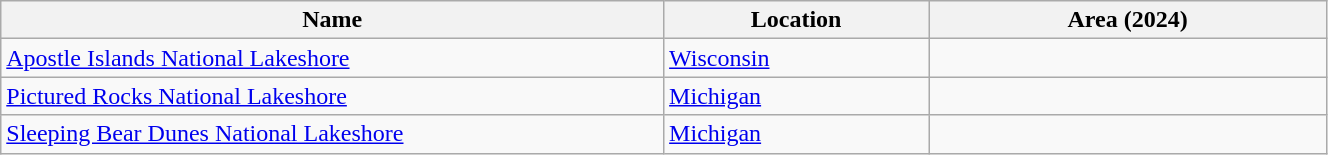<table class="sortable wikitable" style="width:70%">
<tr>
<th style="width:50%;">Name</th>
<th style="width:20%;">Location</th>
<th>Area (2024)</th>
</tr>
<tr>
<td><a href='#'>Apostle Islands National Lakeshore</a></td>
<td><a href='#'>Wisconsin</a></td>
<td></td>
</tr>
<tr>
<td><a href='#'>Pictured Rocks National Lakeshore</a></td>
<td><a href='#'>Michigan</a></td>
<td></td>
</tr>
<tr>
<td><a href='#'>Sleeping Bear Dunes National Lakeshore</a></td>
<td><a href='#'>Michigan</a></td>
<td></td>
</tr>
</table>
